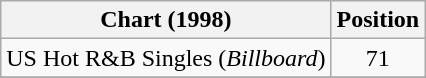<table class="wikitable sortable">
<tr>
<th align="left">Chart (1998)</th>
<th align="center">Position</th>
</tr>
<tr>
<td align="left">US Hot R&B Singles (<em>Billboard</em>)</td>
<td align="center">71</td>
</tr>
<tr>
</tr>
</table>
